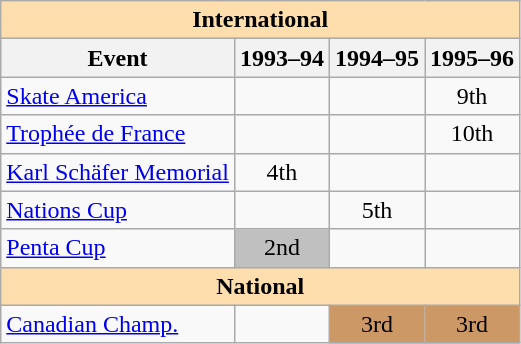<table class="wikitable" style="text-align:center">
<tr>
<th style="background-color: #ffdead; " colspan=4 align=center>International</th>
</tr>
<tr>
<th>Event</th>
<th>1993–94</th>
<th>1994–95</th>
<th>1995–96</th>
</tr>
<tr>
<td align=left> <a href='#'>Skate America</a></td>
<td></td>
<td></td>
<td>9th</td>
</tr>
<tr>
<td align=left> <a href='#'>Trophée de France</a></td>
<td></td>
<td></td>
<td>10th</td>
</tr>
<tr>
<td align=left><a href='#'>Karl Schäfer Memorial</a></td>
<td>4th</td>
<td></td>
<td></td>
</tr>
<tr>
<td align=left><a href='#'>Nations Cup</a></td>
<td></td>
<td>5th</td>
<td></td>
</tr>
<tr>
<td align=left><a href='#'>Penta Cup</a></td>
<td bgcolor=silver>2nd</td>
<td></td>
<td></td>
</tr>
<tr>
<th style="background-color: #ffdead; " colspan=4 align=center>National</th>
</tr>
<tr>
<td align=left><a href='#'>Canadian Champ.</a></td>
<td></td>
<td bgcolor=cc9966>3rd</td>
<td bgcolor=cc9966>3rd</td>
</tr>
</table>
